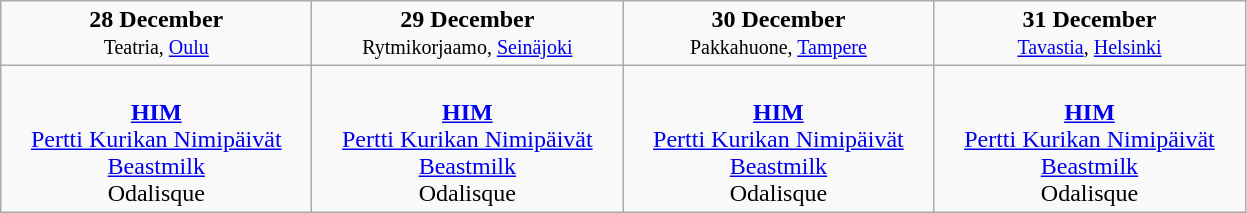<table class="wikitable">
<tr>
<td colspan="1" style="text-align:center;"><strong>28 December</strong> <br> <small> Teatria, <a href='#'>Oulu</a> </small></td>
<td colspan="1" style="text-align:center;"><strong>29 December</strong> <br> <small> Rytmikorjaamo, <a href='#'>Seinäjoki</a> </small></td>
<td colspan="1" style="text-align:center;"><strong>30 December</strong> <br> <small> Pakkahuone, <a href='#'>Tampere</a> </small></td>
<td colspan="1" style="text-align:center;"><strong>31 December</strong> <br> <small> <a href='#'>Tavastia</a>, <a href='#'>Helsinki</a> </small></td>
</tr>
<tr>
<td style="text-align:center; vertical-align:top; width:200px;"><br><strong><a href='#'>HIM</a></strong><br>
<a href='#'>Pertti Kurikan Nimipäivät</a><br>
<a href='#'>Beastmilk</a><br>
Odalisque<br></td>
<td style="text-align:center; vertical-align:top; width:200px;"><br><strong><a href='#'>HIM</a></strong><br>
<a href='#'>Pertti Kurikan Nimipäivät</a><br>
<a href='#'>Beastmilk</a><br>
Odalisque<br></td>
<td style="text-align:center; vertical-align:top; width:200px;"><br><strong><a href='#'>HIM</a></strong><br>
<a href='#'>Pertti Kurikan Nimipäivät</a><br>
<a href='#'>Beastmilk</a><br>
Odalisque<br></td>
<td style="text-align:center; vertical-align:top; width:200px;"><br><strong><a href='#'>HIM</a></strong><br>
<a href='#'>Pertti Kurikan Nimipäivät</a><br>
<a href='#'>Beastmilk</a><br>
Odalisque<br></td>
</tr>
</table>
